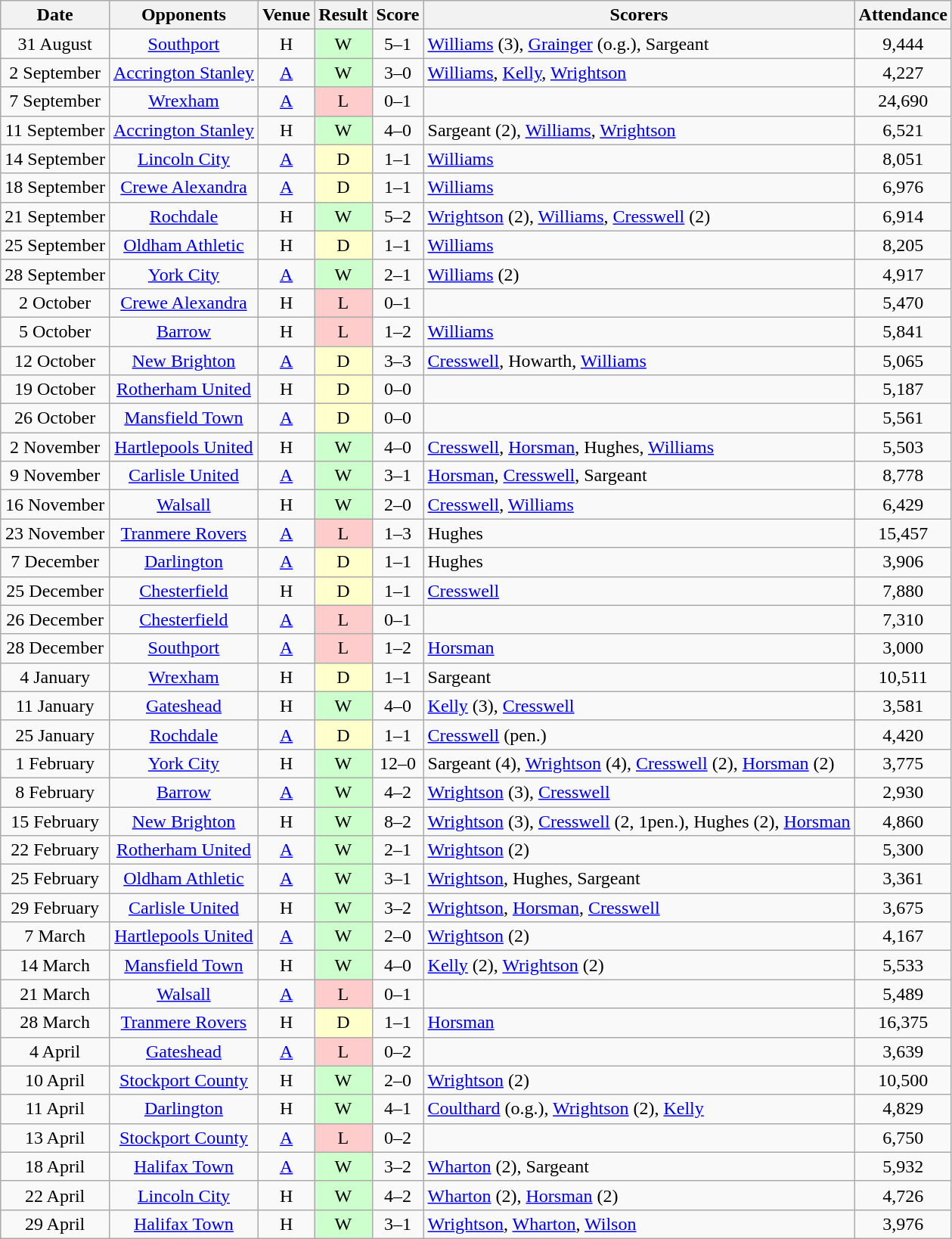<table class="wikitable" style="text-align:center">
<tr>
<th>Date</th>
<th>Opponents</th>
<th>Venue</th>
<th>Result</th>
<th>Score</th>
<th>Scorers</th>
<th>Attendance</th>
</tr>
<tr>
<td>31 August</td>
<td><a href='#'>Southport</a></td>
<td>H</td>
<td style="background-color:#CCFFCC">W</td>
<td>5–1</td>
<td align="left"><a href='#'>Williams</a> (3), <a href='#'>Grainger</a> (o.g.), Sargeant</td>
<td>9,444</td>
</tr>
<tr>
<td>2 September</td>
<td><a href='#'>Accrington Stanley</a></td>
<td><a href='#'>A</a></td>
<td style="background-color:#CCFFCC">W</td>
<td>3–0</td>
<td align="left"><a href='#'>Williams</a>, <a href='#'>Kelly</a>, <a href='#'>Wrightson</a></td>
<td>4,227</td>
</tr>
<tr>
<td>7 September</td>
<td><a href='#'>Wrexham</a></td>
<td><a href='#'>A</a></td>
<td style="background-color:#FFCCCC">L</td>
<td>0–1</td>
<td align="left"></td>
<td>24,690</td>
</tr>
<tr>
<td>11 September</td>
<td><a href='#'>Accrington Stanley</a></td>
<td>H</td>
<td style="background-color:#CCFFCC">W</td>
<td>4–0</td>
<td align="left">Sargeant (2), <a href='#'>Williams</a>, <a href='#'>Wrightson</a></td>
<td>6,521</td>
</tr>
<tr>
<td>14 September</td>
<td><a href='#'>Lincoln City</a></td>
<td><a href='#'>A</a></td>
<td style="background-color:#FFFFCC">D</td>
<td>1–1</td>
<td align="left"><a href='#'>Williams</a></td>
<td>8,051</td>
</tr>
<tr>
<td>18 September</td>
<td><a href='#'>Crewe Alexandra</a></td>
<td><a href='#'>A</a></td>
<td style="background-color:#FFFFCC">D</td>
<td>1–1</td>
<td align="left"><a href='#'>Williams</a></td>
<td>6,976</td>
</tr>
<tr>
<td>21 September</td>
<td><a href='#'>Rochdale</a></td>
<td>H</td>
<td style="background-color:#CCFFCC">W</td>
<td>5–2</td>
<td align="left"><a href='#'>Wrightson</a> (2), <a href='#'>Williams</a>, <a href='#'>Cresswell</a> (2)</td>
<td>6,914</td>
</tr>
<tr>
<td>25 September</td>
<td><a href='#'>Oldham Athletic</a></td>
<td>H</td>
<td style="background-color:#FFFFCC">D</td>
<td>1–1</td>
<td align="left"><a href='#'>Williams</a></td>
<td>8,205</td>
</tr>
<tr>
<td>28 September</td>
<td><a href='#'>York City</a></td>
<td><a href='#'>A</a></td>
<td style="background-color:#CCFFCC">W</td>
<td>2–1</td>
<td align="left"><a href='#'>Williams</a> (2)</td>
<td>4,917</td>
</tr>
<tr>
<td>2 October</td>
<td><a href='#'>Crewe Alexandra</a></td>
<td>H</td>
<td style="background-color:#FFCCCC">L</td>
<td>0–1</td>
<td align="left"></td>
<td>5,470</td>
</tr>
<tr>
<td>5 October</td>
<td><a href='#'>Barrow</a></td>
<td>H</td>
<td style="background-color:#FFCCCC">L</td>
<td>1–2</td>
<td align="left"><a href='#'>Williams</a></td>
<td>5,841</td>
</tr>
<tr>
<td>12 October</td>
<td><a href='#'>New Brighton</a></td>
<td><a href='#'>A</a></td>
<td style="background-color:#FFFFCC">D</td>
<td>3–3</td>
<td align="left"><a href='#'>Cresswell</a>, Howarth, <a href='#'>Williams</a></td>
<td>5,065</td>
</tr>
<tr>
<td>19 October</td>
<td><a href='#'>Rotherham United</a></td>
<td>H</td>
<td style="background-color:#FFFFCC">D</td>
<td>0–0</td>
<td align="left"></td>
<td>5,187</td>
</tr>
<tr>
<td>26 October</td>
<td><a href='#'>Mansfield Town</a></td>
<td><a href='#'>A</a></td>
<td style="background-color:#FFFFCC">D</td>
<td>0–0</td>
<td align="left"></td>
<td>5,561</td>
</tr>
<tr>
<td>2 November</td>
<td><a href='#'>Hartlepools United</a></td>
<td>H</td>
<td style="background-color:#CCFFCC">W</td>
<td>4–0</td>
<td align="left"><a href='#'>Cresswell</a>, <a href='#'>Horsman</a>, Hughes, <a href='#'>Williams</a></td>
<td>5,503</td>
</tr>
<tr>
<td>9 November</td>
<td><a href='#'>Carlisle United</a></td>
<td><a href='#'>A</a></td>
<td style="background-color:#CCFFCC">W</td>
<td>3–1</td>
<td align="left"><a href='#'>Horsman</a>, <a href='#'>Cresswell</a>, Sargeant</td>
<td>8,778</td>
</tr>
<tr>
<td>16 November</td>
<td><a href='#'>Walsall</a></td>
<td>H</td>
<td style="background-color:#CCFFCC">W</td>
<td>2–0</td>
<td align="left"><a href='#'>Cresswell</a>, <a href='#'>Williams</a></td>
<td>6,429</td>
</tr>
<tr>
<td>23 November</td>
<td><a href='#'>Tranmere Rovers</a></td>
<td><a href='#'>A</a></td>
<td style="background-color:#FFCCCC">L</td>
<td>1–3</td>
<td align="left">Hughes</td>
<td>15,457</td>
</tr>
<tr>
<td>7 December</td>
<td><a href='#'>Darlington</a></td>
<td><a href='#'>A</a></td>
<td style="background-color:#FFFFCC">D</td>
<td>1–1</td>
<td align="left">Hughes</td>
<td>3,906</td>
</tr>
<tr>
<td>25 December</td>
<td><a href='#'>Chesterfield</a></td>
<td>H</td>
<td style="background-color:#FFFFCC">D</td>
<td>1–1</td>
<td align="left"><a href='#'>Cresswell</a></td>
<td>7,880</td>
</tr>
<tr>
<td>26 December</td>
<td><a href='#'>Chesterfield</a></td>
<td><a href='#'>A</a></td>
<td style="background-color:#FFCCCC">L</td>
<td>0–1</td>
<td align="left"></td>
<td>7,310</td>
</tr>
<tr>
<td>28 December</td>
<td><a href='#'>Southport</a></td>
<td><a href='#'>A</a></td>
<td style="background-color:#FFCCCC">L</td>
<td>1–2</td>
<td align="left"><a href='#'>Horsman</a></td>
<td>3,000</td>
</tr>
<tr>
<td>4 January</td>
<td><a href='#'>Wrexham</a></td>
<td>H</td>
<td style="background-color:#FFFFCC">D</td>
<td>1–1</td>
<td align="left">Sargeant</td>
<td>10,511</td>
</tr>
<tr>
<td>11 January</td>
<td><a href='#'>Gateshead</a></td>
<td>H</td>
<td style="background-color:#CCFFCC">W</td>
<td>4–0</td>
<td align="left"><a href='#'>Kelly</a> (3), <a href='#'>Cresswell</a></td>
<td>3,581</td>
</tr>
<tr>
<td>25 January</td>
<td><a href='#'>Rochdale</a></td>
<td><a href='#'>A</a></td>
<td style="background-color:#FFFFCC">D</td>
<td>1–1</td>
<td align="left"><a href='#'>Cresswell</a> (pen.)</td>
<td>4,420</td>
</tr>
<tr>
<td>1 February</td>
<td><a href='#'>York City</a></td>
<td>H</td>
<td style="background-color:#CCFFCC">W</td>
<td>12–0</td>
<td align="left">Sargeant (4), <a href='#'>Wrightson</a> (4), <a href='#'>Cresswell</a> (2), <a href='#'>Horsman</a> (2)</td>
<td>3,775</td>
</tr>
<tr>
<td>8 February</td>
<td><a href='#'>Barrow</a></td>
<td><a href='#'>A</a></td>
<td style="background-color:#CCFFCC">W</td>
<td>4–2</td>
<td align="left"><a href='#'>Wrightson</a> (3), <a href='#'>Cresswell</a></td>
<td>2,930</td>
</tr>
<tr>
<td>15 February</td>
<td><a href='#'>New Brighton</a></td>
<td>H</td>
<td style="background-color:#CCFFCC">W</td>
<td>8–2</td>
<td align="left"><a href='#'>Wrightson</a> (3), <a href='#'>Cresswell</a> (2, 1pen.), Hughes (2), <a href='#'>Horsman</a></td>
<td>4,860</td>
</tr>
<tr>
<td>22 February</td>
<td><a href='#'>Rotherham United</a></td>
<td><a href='#'>A</a></td>
<td style="background-color:#CCFFCC">W</td>
<td>2–1</td>
<td align="left"><a href='#'>Wrightson</a> (2)</td>
<td>5,300</td>
</tr>
<tr>
<td>25 February</td>
<td><a href='#'>Oldham Athletic</a></td>
<td><a href='#'>A</a></td>
<td style="background-color:#CCFFCC">W</td>
<td>3–1</td>
<td align="left"><a href='#'>Wrightson</a>, Hughes, Sargeant</td>
<td>3,361</td>
</tr>
<tr>
<td>29 February</td>
<td><a href='#'>Carlisle United</a></td>
<td>H</td>
<td style="background-color:#CCFFCC">W</td>
<td>3–2</td>
<td align="left"><a href='#'>Wrightson</a>, <a href='#'>Horsman</a>, <a href='#'>Cresswell</a></td>
<td>3,675</td>
</tr>
<tr>
<td>7 March</td>
<td><a href='#'>Hartlepools United</a></td>
<td><a href='#'>A</a></td>
<td style="background-color:#CCFFCC">W</td>
<td>2–0</td>
<td align="left"><a href='#'>Wrightson</a> (2)</td>
<td>4,167</td>
</tr>
<tr>
<td>14 March</td>
<td><a href='#'>Mansfield Town</a></td>
<td>H</td>
<td style="background-color:#CCFFCC">W</td>
<td>4–0</td>
<td align="left"><a href='#'>Kelly</a> (2), <a href='#'>Wrightson</a> (2)</td>
<td>5,533</td>
</tr>
<tr>
<td>21 March</td>
<td><a href='#'>Walsall</a></td>
<td><a href='#'>A</a></td>
<td style="background-color:#FFCCCC">L</td>
<td>0–1</td>
<td align="left"></td>
<td>5,489</td>
</tr>
<tr>
<td>28 March</td>
<td><a href='#'>Tranmere Rovers</a></td>
<td>H</td>
<td style="background-color:#FFFFCC">D</td>
<td>1–1</td>
<td align="left"><a href='#'>Horsman</a></td>
<td>16,375</td>
</tr>
<tr>
<td>4 April</td>
<td><a href='#'>Gateshead</a></td>
<td><a href='#'>A</a></td>
<td style="background-color:#FFCCCC">L</td>
<td>0–2</td>
<td align="left"></td>
<td>3,639</td>
</tr>
<tr>
<td>10 April</td>
<td><a href='#'>Stockport County</a></td>
<td>H</td>
<td style="background-color:#CCFFCC">W</td>
<td>2–0</td>
<td align="left"><a href='#'>Wrightson</a> (2)</td>
<td>10,500</td>
</tr>
<tr>
<td>11 April</td>
<td><a href='#'>Darlington</a></td>
<td>H</td>
<td style="background-color:#CCFFCC">W</td>
<td>4–1</td>
<td align="left"><a href='#'>Coulthard</a> (o.g.), <a href='#'>Wrightson</a> (2), <a href='#'>Kelly</a></td>
<td>4,829</td>
</tr>
<tr>
<td>13 April</td>
<td><a href='#'>Stockport County</a></td>
<td><a href='#'>A</a></td>
<td style="background-color:#FFCCCC">L</td>
<td>0–2</td>
<td align="left"></td>
<td>6,750</td>
</tr>
<tr>
<td>18 April</td>
<td><a href='#'>Halifax Town</a></td>
<td><a href='#'>A</a></td>
<td style="background-color:#CCFFCC">W</td>
<td>3–2</td>
<td align="left"><a href='#'>Wharton</a> (2), Sargeant</td>
<td>5,932</td>
</tr>
<tr>
<td>22 April</td>
<td><a href='#'>Lincoln City</a></td>
<td>H</td>
<td style="background-color:#CCFFCC">W</td>
<td>4–2</td>
<td align="left"><a href='#'>Wharton</a> (2), <a href='#'>Horsman</a> (2)</td>
<td>4,726</td>
</tr>
<tr>
<td>29 April</td>
<td><a href='#'>Halifax Town</a></td>
<td>H</td>
<td style="background-color:#CCFFCC">W</td>
<td>3–1</td>
<td align="left"><a href='#'>Wrightson</a>, <a href='#'>Wharton</a>, <a href='#'>Wilson</a></td>
<td>3,976</td>
</tr>
</table>
